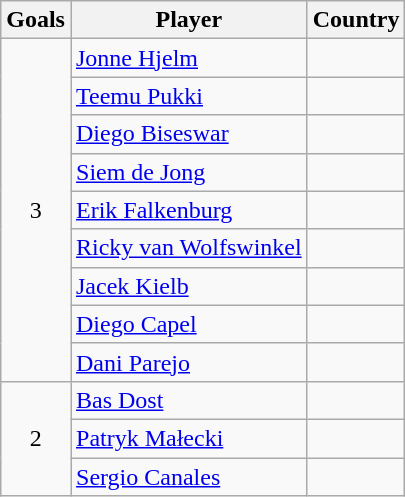<table class="wikitable" style="text-align: left;">
<tr>
<th>Goals</th>
<th>Player</th>
<th>Country</th>
</tr>
<tr>
<td rowspan="9" align=center>3</td>
<td><a href='#'>Jonne Hjelm</a></td>
<td></td>
</tr>
<tr>
<td><a href='#'>Teemu Pukki</a></td>
<td></td>
</tr>
<tr>
<td><a href='#'>Diego Biseswar</a></td>
<td></td>
</tr>
<tr>
<td><a href='#'>Siem de Jong</a></td>
<td></td>
</tr>
<tr>
<td><a href='#'>Erik Falkenburg</a></td>
<td></td>
</tr>
<tr>
<td><a href='#'>Ricky van Wolfswinkel</a></td>
<td></td>
</tr>
<tr>
<td><a href='#'>Jacek Kielb</a></td>
<td></td>
</tr>
<tr>
<td><a href='#'>Diego Capel</a></td>
<td></td>
</tr>
<tr>
<td><a href='#'>Dani Parejo</a></td>
<td></td>
</tr>
<tr>
<td rowspan="3" align=center>2</td>
<td><a href='#'>Bas Dost</a></td>
<td></td>
</tr>
<tr>
<td><a href='#'>Patryk Małecki</a></td>
<td></td>
</tr>
<tr>
<td><a href='#'>Sergio Canales</a></td>
<td></td>
</tr>
</table>
